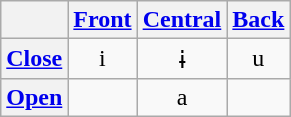<table class="wikitable" style="text-align:center">
<tr>
<th></th>
<th><a href='#'>Front</a></th>
<th><a href='#'>Central</a></th>
<th><a href='#'>Back</a></th>
</tr>
<tr>
<th><a href='#'>Close</a></th>
<td>i</td>
<td>ɨ</td>
<td>u</td>
</tr>
<tr>
<th><a href='#'>Open</a></th>
<td></td>
<td>a</td>
<td></td>
</tr>
</table>
